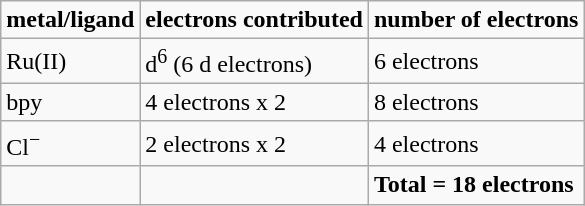<table class="wikitable">
<tr>
<td><strong>metal/ligand</strong></td>
<td><strong>electrons contributed</strong></td>
<td><strong>number of electrons</strong></td>
</tr>
<tr>
<td>Ru(II)</td>
<td>d<sup>6</sup> (6 d electrons)</td>
<td>6 electrons</td>
</tr>
<tr>
<td>bpy</td>
<td>4 electrons x 2</td>
<td>8 electrons</td>
</tr>
<tr>
<td>Cl<sup>−</sup></td>
<td>2 electrons x 2</td>
<td>4 electrons</td>
</tr>
<tr>
<td></td>
<td></td>
<td><strong>Total = 18 electrons</strong></td>
</tr>
</table>
